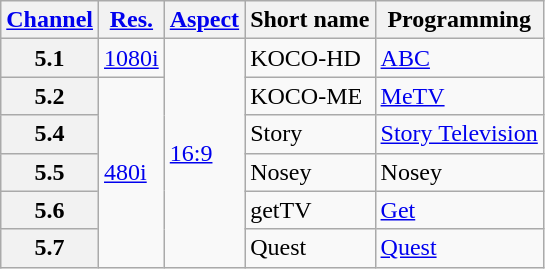<table class="wikitable">
<tr>
<th scope = "col"><a href='#'>Channel</a></th>
<th scope = "col"><a href='#'>Res.</a></th>
<th scope = "col"><a href='#'>Aspect</a></th>
<th scope = "col">Short name</th>
<th scope = "col">Programming</th>
</tr>
<tr>
<th scope = "row">5.1</th>
<td><a href='#'>1080i</a></td>
<td rowspan="6"><a href='#'>16:9</a><br></td>
<td>KOCO-HD</td>
<td><a href='#'>ABC</a></td>
</tr>
<tr>
<th scope = "row">5.2</th>
<td rowspan="5"><a href='#'>480i</a></td>
<td>KOCO-ME</td>
<td><a href='#'>MeTV</a></td>
</tr>
<tr>
<th scope = "row">5.4</th>
<td>Story</td>
<td><a href='#'>Story Television</a></td>
</tr>
<tr>
<th scope = "row">5.5</th>
<td>Nosey</td>
<td>Nosey</td>
</tr>
<tr>
<th scope = "row">5.6</th>
<td>getTV</td>
<td><a href='#'>Get</a></td>
</tr>
<tr>
<th scope - "row">5.7</th>
<td>Quest</td>
<td><a href='#'>Quest</a></td>
</tr>
</table>
